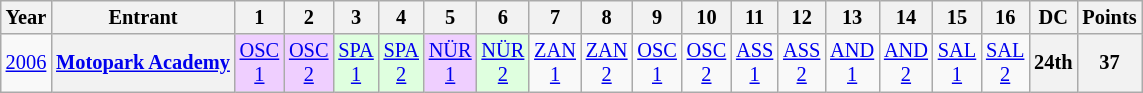<table class="wikitable" style="text-align:center; font-size:85%">
<tr>
<th>Year</th>
<th>Entrant</th>
<th>1</th>
<th>2</th>
<th>3</th>
<th>4</th>
<th>5</th>
<th>6</th>
<th>7</th>
<th>8</th>
<th>9</th>
<th>10</th>
<th>11</th>
<th>12</th>
<th>13</th>
<th>14</th>
<th>15</th>
<th>16</th>
<th>DC</th>
<th>Points</th>
</tr>
<tr>
<td><a href='#'>2006</a></td>
<th nowrap><a href='#'>Motopark Academy</a></th>
<td style="background:#efcfff;"><a href='#'>OSC<br>1</a><br></td>
<td style="background:#efcfff;"><a href='#'>OSC<br>2</a><br></td>
<td style="background:#dfffdf;"><a href='#'>SPA<br>1</a><br></td>
<td style="background:#dfffdf;"><a href='#'>SPA<br>2</a><br></td>
<td style="background:#efcfff;"><a href='#'>NÜR<br>1</a><br></td>
<td style="background:#dfffdf;"><a href='#'>NÜR<br>2</a><br></td>
<td style="background:#;"><a href='#'>ZAN<br>1</a></td>
<td style="background:#;"><a href='#'>ZAN<br>2</a></td>
<td style="background:#;"><a href='#'>OSC<br>1</a></td>
<td style="background:#;"><a href='#'>OSC<br>2</a></td>
<td style="background:#;"><a href='#'>ASS<br>1</a></td>
<td style="background:#;"><a href='#'>ASS<br>2</a></td>
<td style="background:#;"><a href='#'>AND<br>1</a></td>
<td style="background:#;"><a href='#'>AND<br>2</a></td>
<td style="background:#;"><a href='#'>SAL<br>1</a></td>
<td style="background:#;"><a href='#'>SAL<br>2</a></td>
<th>24th</th>
<th>37</th>
</tr>
</table>
